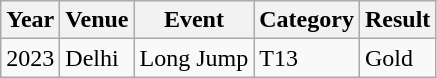<table class="wikitable">
<tr>
<th>Year</th>
<th>Venue</th>
<th>Event</th>
<th>Category</th>
<th>Result</th>
</tr>
<tr>
<td>2023</td>
<td>Delhi</td>
<td>Long Jump</td>
<td>T13</td>
<td>Gold</td>
</tr>
</table>
